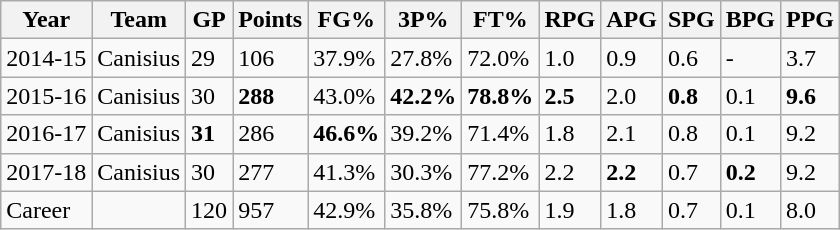<table class="wikitable">
<tr>
<th>Year</th>
<th>Team</th>
<th>GP</th>
<th>Points</th>
<th>FG%</th>
<th>3P%</th>
<th>FT%</th>
<th>RPG</th>
<th>APG</th>
<th>SPG</th>
<th>BPG</th>
<th>PPG</th>
</tr>
<tr>
<td>2014-15</td>
<td>Canisius</td>
<td>29</td>
<td>106</td>
<td>37.9%</td>
<td>27.8%</td>
<td>72.0%</td>
<td>1.0</td>
<td>0.9</td>
<td>0.6</td>
<td>-</td>
<td>3.7</td>
</tr>
<tr>
<td>2015-16</td>
<td>Canisius</td>
<td>30</td>
<td><strong>288</strong></td>
<td>43.0%</td>
<td><strong>42.2%</strong></td>
<td><strong>78.8%</strong></td>
<td><strong>2.5</strong></td>
<td>2.0</td>
<td><strong>0.8</strong></td>
<td>0.1</td>
<td><strong>9.6</strong></td>
</tr>
<tr>
<td>2016-17</td>
<td>Canisius</td>
<td><strong>31</strong></td>
<td>286</td>
<td><strong>46.6%</strong></td>
<td>39.2%</td>
<td>71.4%</td>
<td>1.8</td>
<td>2.1</td>
<td>0.8</td>
<td>0.1</td>
<td>9.2</td>
</tr>
<tr>
<td>2017-18</td>
<td>Canisius</td>
<td>30</td>
<td>277</td>
<td>41.3%</td>
<td>30.3%</td>
<td>77.2%</td>
<td>2.2</td>
<td><strong>2.2</strong></td>
<td>0.7</td>
<td><strong>0.2</strong></td>
<td>9.2</td>
</tr>
<tr>
<td>Career</td>
<td></td>
<td>120</td>
<td>957</td>
<td>42.9%</td>
<td>35.8%</td>
<td>75.8%</td>
<td>1.9</td>
<td>1.8</td>
<td>0.7</td>
<td>0.1</td>
<td>8.0</td>
</tr>
</table>
